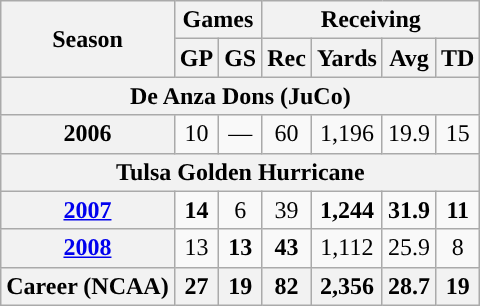<table class="wikitable" style="text-align:center;">
<tr>
<th rowspan="2">Season</th>
<th colspan="2">Games</th>
<th colspan="4">Receiving</th>
</tr>
<tr>
<th>GP</th>
<th>GS</th>
<th>Rec</th>
<th>Yards</th>
<th>Avg</th>
<th>TD</th>
</tr>
<tr>
<th colspan="15">De Anza Dons (JuCo)</th>
</tr>
<tr>
<th>2006</th>
<td>10</td>
<td>—</td>
<td>60</td>
<td>1,196</td>
<td>19.9</td>
<td>15</td>
</tr>
<tr>
<th colspan="15">Tulsa Golden Hurricane</th>
</tr>
<tr>
<th><a href='#'>2007</a></th>
<td><strong>14</strong></td>
<td>6</td>
<td>39</td>
<td><strong>1,244</strong></td>
<td><strong>31.9</strong></td>
<td><strong>11</strong></td>
</tr>
<tr>
<th><a href='#'>2008</a></th>
<td>13</td>
<td><strong>13</strong></td>
<td><strong>43</strong></td>
<td>1,112</td>
<td>25.9</td>
<td>8</td>
</tr>
<tr>
<th>Career (NCAA)</th>
<th>27</th>
<th>19</th>
<th>82</th>
<th>2,356</th>
<th>28.7</th>
<th>19</th>
</tr>
</table>
